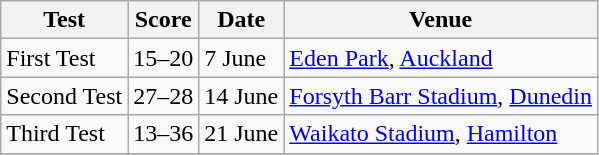<table class="wikitable">
<tr>
<th>Test</th>
<th>Score</th>
<th>Date</th>
<th>Venue</th>
</tr>
<tr>
<td>First Test</td>
<td align=center>15–20</td>
<td>7 June</td>
<td><a href='#'>Eden Park</a>, <a href='#'>Auckland</a></td>
</tr>
<tr>
<td>Second Test</td>
<td align=center>27–28</td>
<td>14 June</td>
<td><a href='#'>Forsyth Barr Stadium</a>, <a href='#'>Dunedin</a></td>
</tr>
<tr>
<td>Third Test</td>
<td align=center>13–36</td>
<td>21 June</td>
<td><a href='#'>Waikato Stadium</a>, <a href='#'>Hamilton</a></td>
</tr>
<tr>
</tr>
</table>
